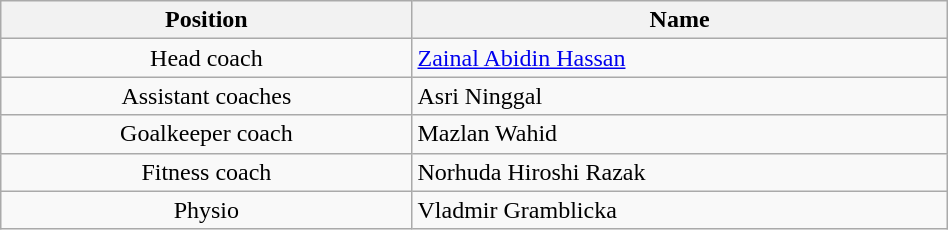<table class="wikitable" style="text-align:center; width:50%">
<tr>
<th>Position</th>
<th>Name</th>
</tr>
<tr>
<td>Head coach</td>
<td align=left> <a href='#'>Zainal Abidin Hassan</a></td>
</tr>
<tr>
<td>Assistant coaches</td>
<td align="left"> Asri Ninggal</td>
</tr>
<tr>
<td>Goalkeeper coach</td>
<td align=left> Mazlan Wahid</td>
</tr>
<tr>
<td>Fitness coach</td>
<td align=left> Norhuda Hiroshi Razak</td>
</tr>
<tr>
<td>Physio</td>
<td align=left> Vladmir Gramblicka</td>
</tr>
</table>
